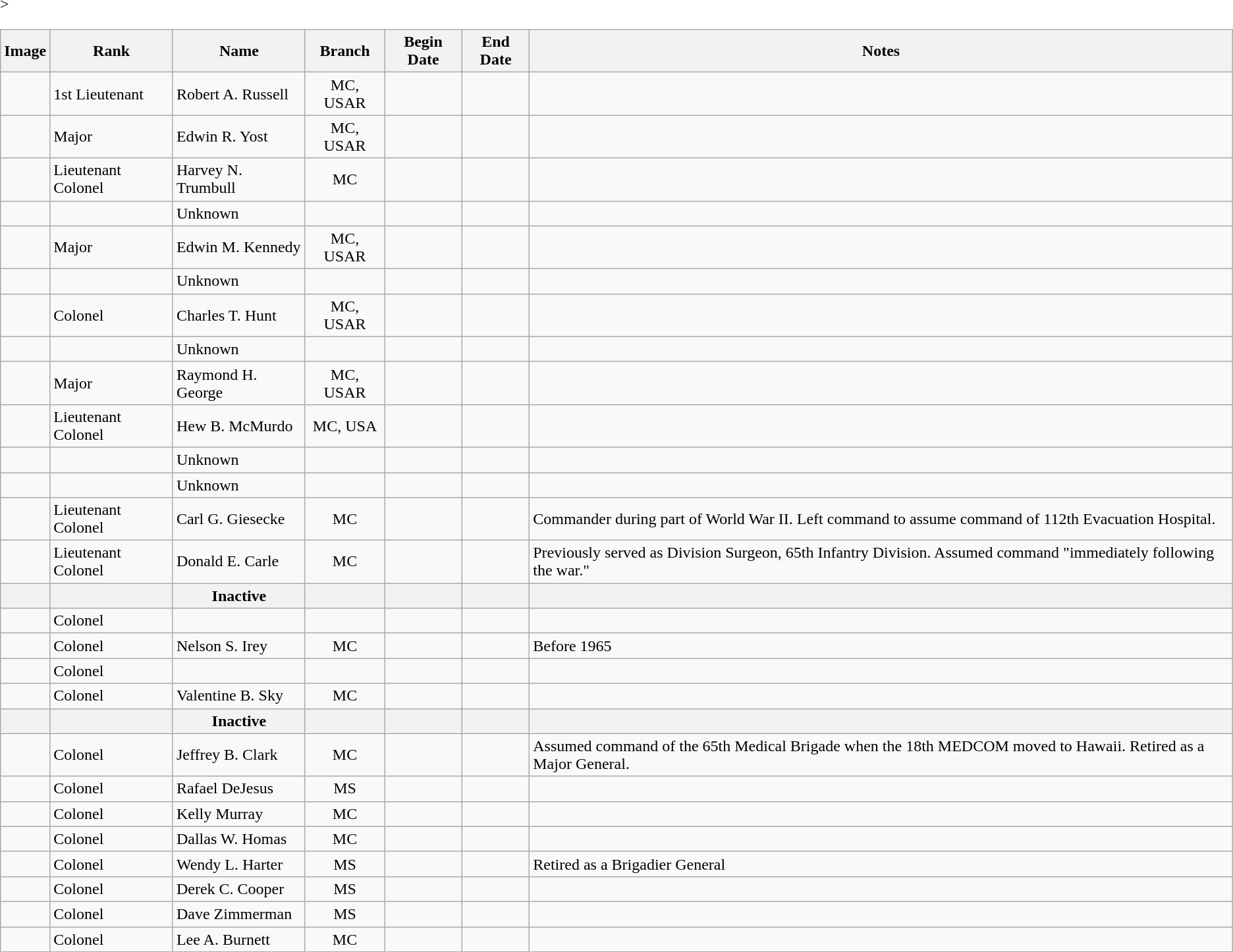<table class="wikitable sortable">
<tr>
<th class=unsortable>Image</th>
<th class=unsortable>Rank</th>
<th>Name</th>
<th>Branch</th>
<th>Begin Date</th>
<th>End Date</th>
<th class=unsortable>Notes</th>
</tr>
<tr>
<td></td>
<td>1st Lieutenant</td>
<td Sortname>Robert A. Russell</td>
<td align=center>MC, USAR</td>
<td align=center></td>
<td align=center></td>
<td></td>
</tr>
<tr>
<td></td>
<td>Major</td>
<td Sortname>Edwin R. Yost</td>
<td align=center>MC, USAR</td>
<td align=center></td>
<td align=center></td>
<td></td>
</tr>
<tr>
<td></td>
<td>Lieutenant Colonel</td>
<td Sortname>Harvey N. Trumbull</td>
<td align=center>MC</td>
<td align=center></td>
<td align=center></td>
<td></td>
</tr>
<tr>
<td></td>
<td></td>
<td Sortname>Unknown</td>
<td align=center></td>
<td align=center></td>
<td align=center></td>
<td></td>
</tr>
<tr>
<td></td>
<td>Major</td>
<td Sortname>Edwin M. Kennedy</td>
<td align=center>MC, USAR</td>
<td align=center></td>
<td align=center></td>
<td></td>
</tr>
<tr>
<td></td>
<td></td>
<td Sortname>Unknown</td>
<td align=center></td>
<td align=center></td>
<td align=center></td>
<td></td>
</tr>
<tr>
<td></td>
<td>Colonel</td>
<td Sortname>Charles T. Hunt</td>
<td align=center>MC, USAR</td>
<td align=center></td>
<td align=center></td>
<td></td>
</tr>
<tr>
<td></td>
<td></td>
<td Sortname>Unknown</td>
<td align=center></td>
<td align=center></td>
<td align=center></td>
<td></td>
</tr>
<tr>
<td></td>
<td>Major</td>
<td Sortname>Raymond H. George</td>
<td align=center>MC, USAR</td>
<td align=center></td>
<td align=center></td>
<td></td>
</tr>
<tr>
<td></td>
<td>Lieutenant Colonel</td>
<td Sortname>Hew B. McMurdo</td>
<td align=center>MC, USA</td>
<td align=center></td>
<td align=center></td>
<td></td>
</tr>
<tr>
<td></td>
<td></td>
<td Sortname>Unknown</td>
<td align=center></td>
<td align=center></td>
<td align=center></td>
<td></td>
</tr>
<tr>
<td></td>
<td></td>
<td Sortname>Unknown</td>
<td align=center></td>
<td align=center></td>
<td align=center></td>
<td></td>
</tr>
<tr>
<td></td>
<td>Lieutenant Colonel</td>
<td Sortname>Carl G. Giesecke</td>
<td align=center>MC</td>
<td align=center></td>
<td align=center></td>
<td>Commander during part of World War II. Left command to assume command of 112th Evacuation Hospital.</td>
</tr>
<tr>
<td></td>
<td>Lieutenant Colonel</td>
<td Sortname>Donald E. Carle</td>
<td align=center>MC</td>
<td align=center></td>
<td align=center></td>
<td>Previously served as Division Surgeon, 65th Infantry Division. Assumed command "immediately following the war."</td>
</tr>
<tr>
<th></th>
<th></th>
<th Sortname>Inactive</th>
<th align=center></th>
<th align=center></th>
<th align=center></th>
<th></th>
</tr>
<tr>
<td></td>
<td>Colonel</td>
<td Sortname></td>
<td align=center></td>
<td align=center></td>
<td align=center></td>
<td></td>
</tr>
<tr>
<td></td>
<td>Colonel</td>
<td Sortname>Nelson S. Irey</td>
<td align=center>MC</td>
<td align=center></td>
<td align=center></td>
<td>Before 1965</td>
</tr>
<tr>
<td></td>
<td>Colonel</td>
<td Sortname></td>
<td align=center></td>
<td align=center></td>
<td align=center></td>
<td></td>
</tr>
<tr>
<td></td>
<td>Colonel</td>
<td Sortname>Valentine B. Sky</td>
<td align=center>MC</td>
<td align=center></td>
<td align=center></td>
<td></td>
</tr>
<tr>
<th></th>
<th></th>
<th Sortname>Inactive</th>
<th align=center></th>
<th align=center></th>
<th align=center></th>
<th></th>
</tr>
<tr>
<td></td>
<td>Colonel</td>
<td Sortname>Jeffrey B. Clark</td>
<td align=center>MC</td>
<td align=center></td>
<td align=center></td>
<td>Assumed command of the 65th Medical Brigade when the 18th MEDCOM moved to Hawaii. Retired as a Major General.</td>
</tr>
<tr>
<td></td>
<td>Colonel</td>
<td Sortname>Rafael DeJesus</td>
<td align=center>MS</td>
<td align=center></td>
<td align=center></td>
<td></td>
</tr>
<tr>
<td></td>
<td>Colonel</td>
<td Sortname>Kelly Murray</td>
<td align=center>MC</td>
<td align=center></td>
<td align=center></td>
<td></td>
</tr>
<tr>
<td></td>
<td>Colonel</td>
<td Sortname>Dallas W. Homas</td>
<td align=center>MC</td>
<td align=center></td>
<td align=center></td>
<td></td>
</tr>
<tr>
<td></td>
<td>Colonel</td>
<td Sortname>Wendy L. Harter</td>
<td align=center>MS</td>
<td align=center></td>
<td align=center></td>
<td>Retired as a Brigadier General</td>
</tr>
<tr>
<td></td>
<td>Colonel</td>
<td Sortname>Derek C. Cooper</td>
<td align=center>MS</td>
<td align=center></td>
<td align=center></td>
<td></td>
</tr>
<tr>
<td></td>
<td>Colonel</td>
<td Sortname>Dave Zimmerman</td>
<td align=center>MS</td>
<td align=center></td>
<td align=center></td>
<td></td>
</tr>
<tr>
<td></td>
<td>Colonel</td>
<td Sortname>Lee A. Burnett</td>
<td align=center>MC</td>
<td align=center></td>
<td align=center></td>
<td></td>
</tr>
<tr>
</tr>
<tr -->>
</tr>
</table>
